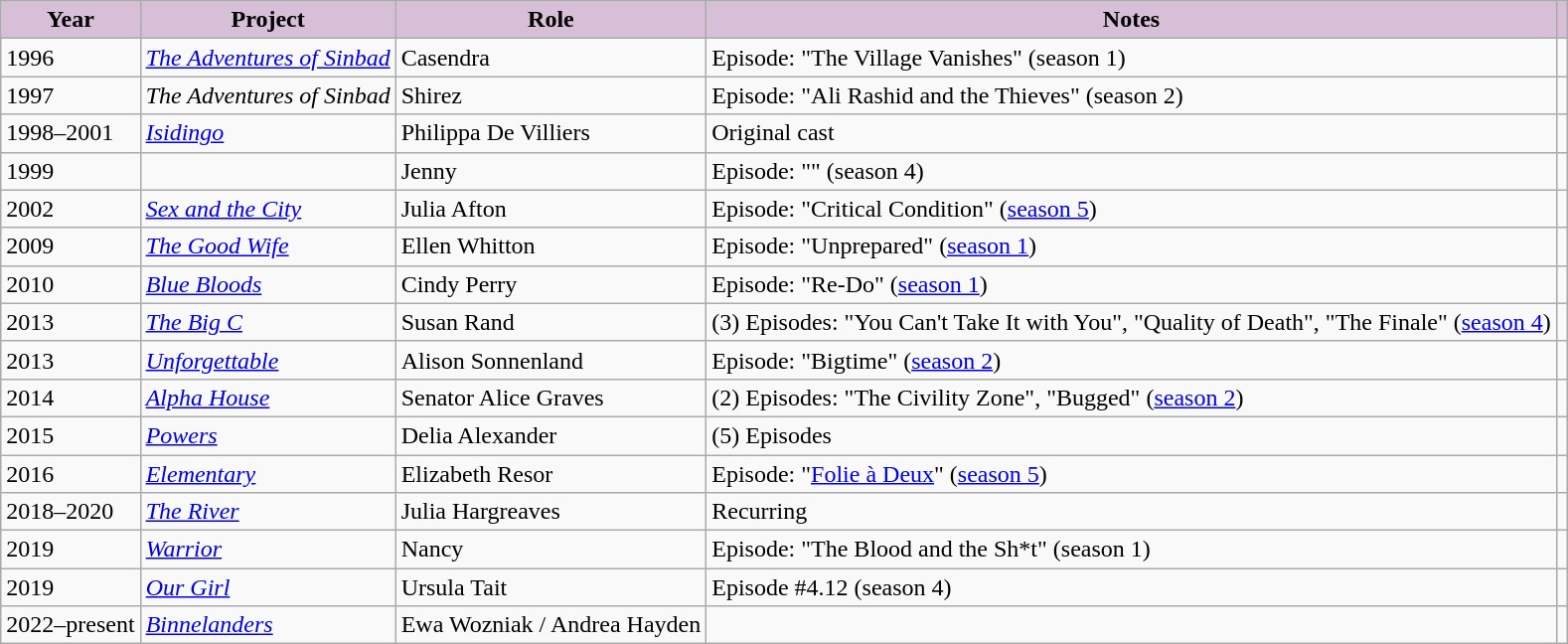<table class="wikitable">
<tr>
<th style="background:#D8BFD8;">Year</th>
<th style="background:#D8BFD8;">Project</th>
<th style="background:#D8BFD8;">Role</th>
<th style="background:#D8BFD8;">Notes</th>
<th style="background:#D8BFD8;"></th>
</tr>
<tr>
<td>1996</td>
<td><em><a href='#'>The Adventures of Sinbad</a></em></td>
<td>Casendra</td>
<td>Episode: "The Village Vanishes" (season 1)</td>
<td></td>
</tr>
<tr>
<td>1997</td>
<td><em>The Adventures of Sinbad</em></td>
<td>Shirez</td>
<td>Episode: "Ali Rashid and the Thieves" (season 2)</td>
<td></td>
</tr>
<tr>
<td>1998–2001</td>
<td><em><a href='#'>Isidingo</a></em></td>
<td>Philippa De Villiers</td>
<td>Original cast</td>
<td></td>
</tr>
<tr>
<td>1999</td>
<td><em></em></td>
<td>Jenny</td>
<td>Episode: "" (season 4)</td>
<td></td>
</tr>
<tr>
<td>2002</td>
<td><em><a href='#'>Sex and the City</a></em></td>
<td>Julia Afton</td>
<td>Episode: "Critical Condition" (<a href='#'>season 5</a>)</td>
<td></td>
</tr>
<tr>
<td>2009</td>
<td><em><a href='#'>The Good Wife</a></em></td>
<td>Ellen Whitton</td>
<td>Episode: "Unprepared" (<a href='#'>season 1</a>)</td>
<td></td>
</tr>
<tr>
<td>2010</td>
<td><em><a href='#'>Blue Bloods</a> </em></td>
<td>Cindy Perry</td>
<td>Episode: "Re-Do" (<a href='#'>season 1</a>)</td>
<td></td>
</tr>
<tr>
<td>2013</td>
<td><em><a href='#'>The Big C</a></em></td>
<td>Susan Rand</td>
<td>(3) Episodes: "You Can't Take It with You", "Quality of Death", "The Finale" (<a href='#'>season 4</a>)</td>
<td></td>
</tr>
<tr>
<td>2013</td>
<td><em><a href='#'>Unforgettable</a></em></td>
<td>Alison Sonnenland</td>
<td>Episode: "Bigtime" (<a href='#'>season 2</a>)</td>
<td></td>
</tr>
<tr>
<td>2014</td>
<td><em><a href='#'>Alpha House</a></em></td>
<td>Senator Alice Graves</td>
<td>(2) Episodes: "The Civility Zone", "Bugged" (<a href='#'>season 2</a>)</td>
<td></td>
</tr>
<tr>
<td>2015</td>
<td><em><a href='#'>Powers</a></em></td>
<td>Delia Alexander</td>
<td>(5) Episodes</td>
<td></td>
</tr>
<tr>
<td>2016</td>
<td><em><a href='#'>Elementary</a></em></td>
<td>Elizabeth Resor</td>
<td>Episode: "<a href='#'>Folie à Deux</a>" (<a href='#'>season 5</a>)</td>
<td></td>
</tr>
<tr>
<td>2018–2020</td>
<td><em><a href='#'>The River</a></em></td>
<td>Julia Hargreaves</td>
<td>Recurring</td>
<td></td>
</tr>
<tr>
<td>2019</td>
<td><em><a href='#'>Warrior</a></em></td>
<td>Nancy</td>
<td>Episode: "The Blood and the Sh*t" (season 1)</td>
<td></td>
</tr>
<tr>
<td>2019</td>
<td><em><a href='#'>Our Girl</a></em></td>
<td>Ursula Tait</td>
<td>Episode #4.12 (season 4)</td>
<td></td>
</tr>
<tr>
<td>2022–present</td>
<td><em><a href='#'>Binnelanders</a></em></td>
<td>Ewa Wozniak / Andrea Hayden</td>
<td></td>
<td></td>
</tr>
</table>
